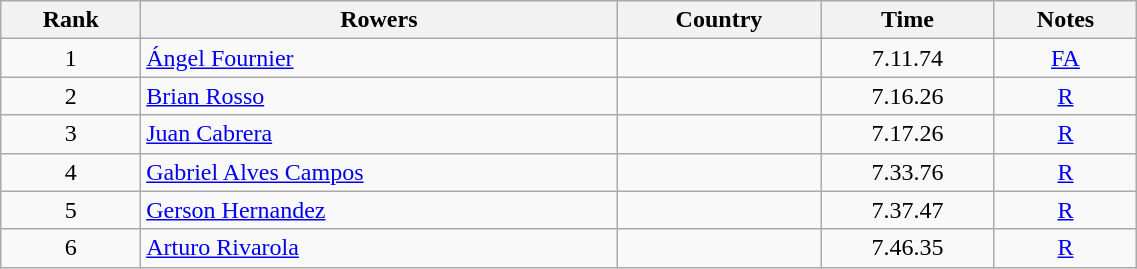<table class="wikitable" width=60% style="text-align:center">
<tr>
<th>Rank</th>
<th>Rowers</th>
<th>Country</th>
<th>Time</th>
<th>Notes</th>
</tr>
<tr>
<td>1</td>
<td align=left><a href='#'>Ángel Fournier</a></td>
<td align=left></td>
<td>7.11.74</td>
<td><a href='#'>FA</a></td>
</tr>
<tr>
<td>2</td>
<td align=left><a href='#'>Brian Rosso</a></td>
<td align=left></td>
<td>7.16.26</td>
<td><a href='#'>R</a></td>
</tr>
<tr>
<td>3</td>
<td align=left><a href='#'>Juan Cabrera</a></td>
<td align=left></td>
<td>7.17.26</td>
<td><a href='#'>R</a></td>
</tr>
<tr>
<td>4</td>
<td align=left><a href='#'>Gabriel Alves Campos</a></td>
<td align=left></td>
<td>7.33.76</td>
<td><a href='#'>R</a></td>
</tr>
<tr>
<td>5</td>
<td align=left><a href='#'>Gerson Hernandez</a></td>
<td align=left></td>
<td>7.37.47</td>
<td><a href='#'>R</a></td>
</tr>
<tr>
<td>6</td>
<td align=left><a href='#'>Arturo Rivarola</a></td>
<td align=left></td>
<td>7.46.35</td>
<td><a href='#'>R</a></td>
</tr>
</table>
